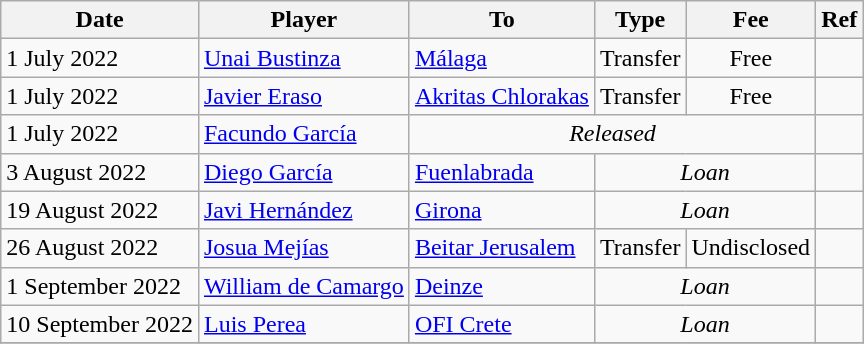<table class="wikitable">
<tr>
<th>Date</th>
<th>Player</th>
<th>To</th>
<th>Type</th>
<th>Fee</th>
<th>Ref</th>
</tr>
<tr>
<td>1 July 2022</td>
<td> <a href='#'>Unai Bustinza</a></td>
<td><a href='#'>Málaga</a></td>
<td align=center>Transfer</td>
<td align=center>Free</td>
<td align=center></td>
</tr>
<tr>
<td>1 July 2022</td>
<td> <a href='#'>Javier Eraso</a></td>
<td> <a href='#'>Akritas Chlorakas</a></td>
<td align=center>Transfer</td>
<td align=center>Free</td>
<td align=center></td>
</tr>
<tr>
<td>1 July 2022</td>
<td> <a href='#'>Facundo García</a></td>
<td colspan=3 align=center><em>Released</em></td>
<td align=center></td>
</tr>
<tr>
<td>3 August 2022</td>
<td> <a href='#'>Diego García</a></td>
<td><a href='#'>Fuenlabrada</a></td>
<td colspan="2" align=center><em>Loan</em></td>
<td align=center></td>
</tr>
<tr>
<td>19 August 2022</td>
<td> <a href='#'>Javi Hernández</a></td>
<td><a href='#'>Girona</a></td>
<td colspan=2 align=center><em>Loan</em></td>
<td align=center></td>
</tr>
<tr>
<td>26 August 2022</td>
<td> <a href='#'>Josua Mejías</a></td>
<td> <a href='#'>Beitar Jerusalem</a></td>
<td align=center>Transfer</td>
<td align=center>Undisclosed</td>
<td align=center></td>
</tr>
<tr>
<td>1 September 2022</td>
<td> <a href='#'>William de Camargo</a></td>
<td> <a href='#'>Deinze</a></td>
<td colspan="2" align=center><em>Loan</em></td>
<td align=center></td>
</tr>
<tr>
<td>10 September 2022</td>
<td> <a href='#'>Luis Perea</a></td>
<td> <a href='#'>OFI Crete</a></td>
<td colspan="2" align=center><em>Loan</em></td>
<td align=center></td>
</tr>
<tr>
</tr>
</table>
